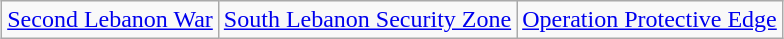<table class="wikitable" style="margin:1em auto; text-align:center;">
<tr>
<td><a href='#'>Second Lebanon War</a></td>
<td><a href='#'>South Lebanon Security Zone</a></td>
<td><a href='#'>Operation Protective Edge</a></td>
</tr>
</table>
